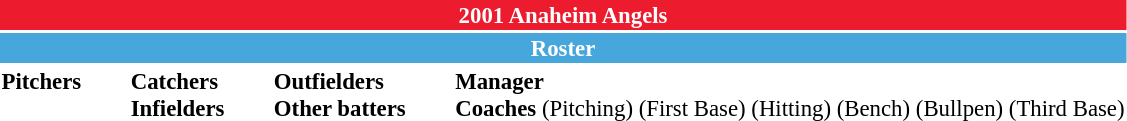<table class="toccolours" style="font-size: 95%;">
<tr>
<th colspan="10" style="background-color: #ED1B2E; color: white; text-align: center;">2001 Anaheim Angels</th>
</tr>
<tr>
<td colspan="10" style="background-color:#47A6DC; color: white; text-align: center;"><strong>Roster</strong></td>
</tr>
<tr>
<td valign="top"><strong>Pitchers</strong><br>
















</td>
<td width="25px"></td>
<td valign="top"><strong>Catchers</strong><br>




<strong>Infielders</strong>








</td>
<td width="25px"></td>
<td valign="top"><strong>Outfielders</strong><br>




<strong>Other batters</strong>
</td>
<td width="25px"></td>
<td valign="top"><strong>Manager</strong><br>
<strong>Coaches</strong>
 (Pitching)
 (First Base)
 (Hitting)
 (Bench)
 (Bullpen)
 (Third Base)</td>
</tr>
</table>
